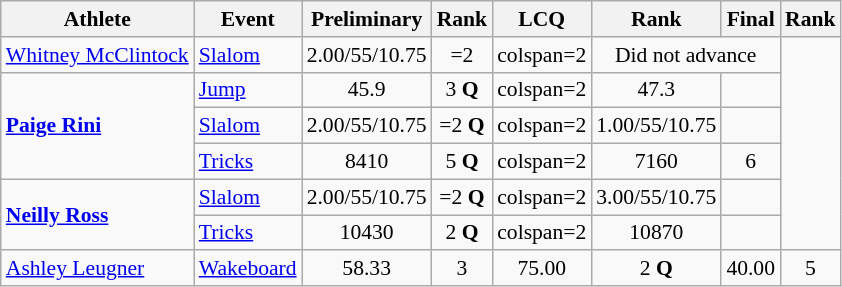<table class="wikitable" style="font-size:90%">
<tr>
<th>Athlete</th>
<th>Event</th>
<th>Preliminary</th>
<th>Rank</th>
<th>LCQ</th>
<th>Rank</th>
<th>Final</th>
<th>Rank</th>
</tr>
<tr align=center>
<td align=left><a href='#'>Whitney McClintock</a></td>
<td align=left><a href='#'>Slalom</a></td>
<td>2.00/55/10.75</td>
<td>=2</td>
<td>colspan=2 </td>
<td colspan=2>Did not advance</td>
</tr>
<tr align=center>
<td rowspan=3 align=left><strong><a href='#'>Paige Rini</a></strong></td>
<td align=left><a href='#'>Jump</a></td>
<td>45.9</td>
<td>3 <strong>Q</strong></td>
<td>colspan=2 </td>
<td>47.3</td>
<td></td>
</tr>
<tr align=center>
<td align=left><a href='#'>Slalom</a></td>
<td>2.00/55/10.75</td>
<td>=2 <strong>Q</strong></td>
<td>colspan=2 </td>
<td>1.00/55/10.75</td>
<td></td>
</tr>
<tr align=center>
<td align=left><a href='#'>Tricks</a></td>
<td>8410</td>
<td>5 <strong>Q</strong></td>
<td>colspan=2 </td>
<td>7160</td>
<td>6</td>
</tr>
<tr align=center>
<td rowspan=2 align=left><strong><a href='#'>Neilly Ross</a></strong></td>
<td align=left><a href='#'>Slalom</a></td>
<td>2.00/55/10.75</td>
<td>=2 <strong>Q</strong></td>
<td>colspan=2 </td>
<td>3.00/55/10.75</td>
<td></td>
</tr>
<tr align=center>
<td align=left><a href='#'>Tricks</a></td>
<td>10430</td>
<td>2 <strong>Q</strong></td>
<td>colspan=2 </td>
<td>10870</td>
<td></td>
</tr>
<tr align=center>
<td align=left><a href='#'>Ashley Leugner</a></td>
<td align=left><a href='#'>Wakeboard</a></td>
<td>58.33</td>
<td>3 </td>
<td>75.00</td>
<td>2 <strong>Q</strong></td>
<td>40.00</td>
<td>5</td>
</tr>
</table>
